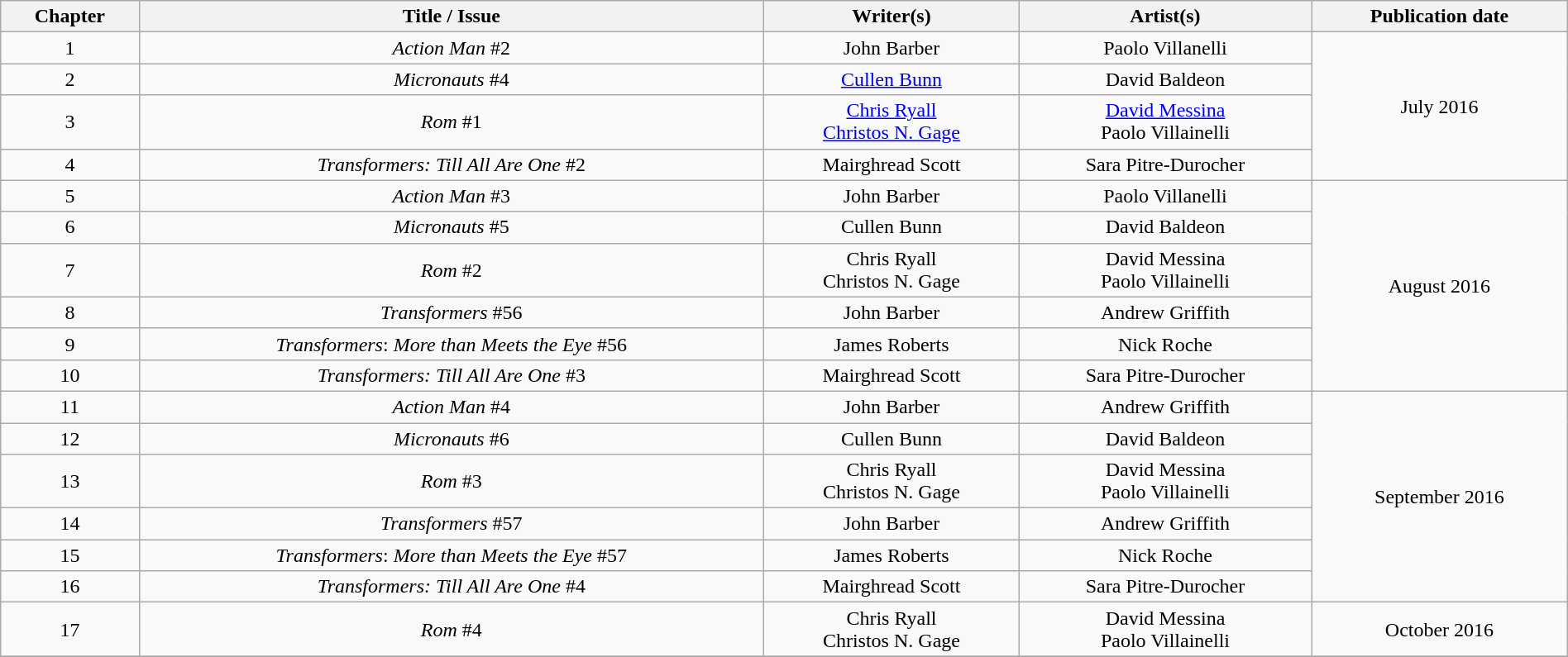<table class="wikitable" style="text-align:center; width:100%">
<tr>
<th>Chapter</th>
<th>Title / Issue</th>
<th>Writer(s)</th>
<th>Artist(s)</th>
<th>Publication date</th>
</tr>
<tr>
<td>1</td>
<td><em>Action Man</em> #2</td>
<td>John Barber</td>
<td>Paolo Villanelli</td>
<td rowspan="4">July 2016</td>
</tr>
<tr>
<td>2</td>
<td><em>Micronauts</em> #4</td>
<td><a href='#'>Cullen Bunn</a></td>
<td>David Baldeon</td>
</tr>
<tr>
<td>3</td>
<td><em>Rom</em> #1</td>
<td><a href='#'>Chris Ryall</a><br><a href='#'>Christos N. Gage</a></td>
<td><a href='#'>David Messina</a><br>Paolo Villainelli</td>
</tr>
<tr>
<td>4</td>
<td><em>Transformers: Till All Are One</em> #2</td>
<td>Mairghread Scott</td>
<td>Sara Pitre-Durocher</td>
</tr>
<tr>
<td>5</td>
<td><em>Action Man</em> #3</td>
<td>John Barber</td>
<td>Paolo Villanelli</td>
<td rowspan="6">August 2016</td>
</tr>
<tr>
<td>6</td>
<td><em>Micronauts</em> #5</td>
<td>Cullen Bunn</td>
<td>David Baldeon</td>
</tr>
<tr>
<td>7</td>
<td><em>Rom</em> #2</td>
<td>Chris Ryall<br>Christos N. Gage</td>
<td>David Messina<br>Paolo Villainelli</td>
</tr>
<tr>
<td>8</td>
<td><em>Transformers</em> #56</td>
<td>John Barber</td>
<td>Andrew Griffith</td>
</tr>
<tr>
<td>9</td>
<td><em>Transformers</em>: <em>More than Meets the Eye</em> #56</td>
<td>James Roberts</td>
<td>Nick Roche</td>
</tr>
<tr>
<td>10</td>
<td><em>Transformers: Till All Are One</em> #3</td>
<td>Mairghread Scott</td>
<td>Sara Pitre-Durocher</td>
</tr>
<tr>
<td>11</td>
<td><em>Action Man</em> #4</td>
<td>John Barber</td>
<td>Andrew Griffith</td>
<td rowspan="6">September 2016</td>
</tr>
<tr>
<td>12</td>
<td><em>Micronauts</em> #6</td>
<td>Cullen Bunn</td>
<td>David Baldeon</td>
</tr>
<tr>
<td>13</td>
<td><em>Rom</em> #3</td>
<td>Chris Ryall<br>Christos N. Gage</td>
<td>David Messina<br>Paolo Villainelli</td>
</tr>
<tr>
<td>14</td>
<td><em>Transformers</em> #57</td>
<td>John Barber</td>
<td>Andrew Griffith</td>
</tr>
<tr>
<td>15</td>
<td><em>Transformers</em>: <em>More than Meets the Eye</em> #57</td>
<td>James Roberts</td>
<td>Nick Roche</td>
</tr>
<tr>
<td>16</td>
<td><em>Transformers: Till All Are One</em> #4</td>
<td>Mairghread Scott</td>
<td>Sara Pitre-Durocher</td>
</tr>
<tr>
<td>17</td>
<td><em>Rom</em> #4</td>
<td>Chris Ryall<br>Christos N. Gage</td>
<td>David Messina<br>Paolo Villainelli</td>
<td>October 2016</td>
</tr>
<tr>
</tr>
</table>
